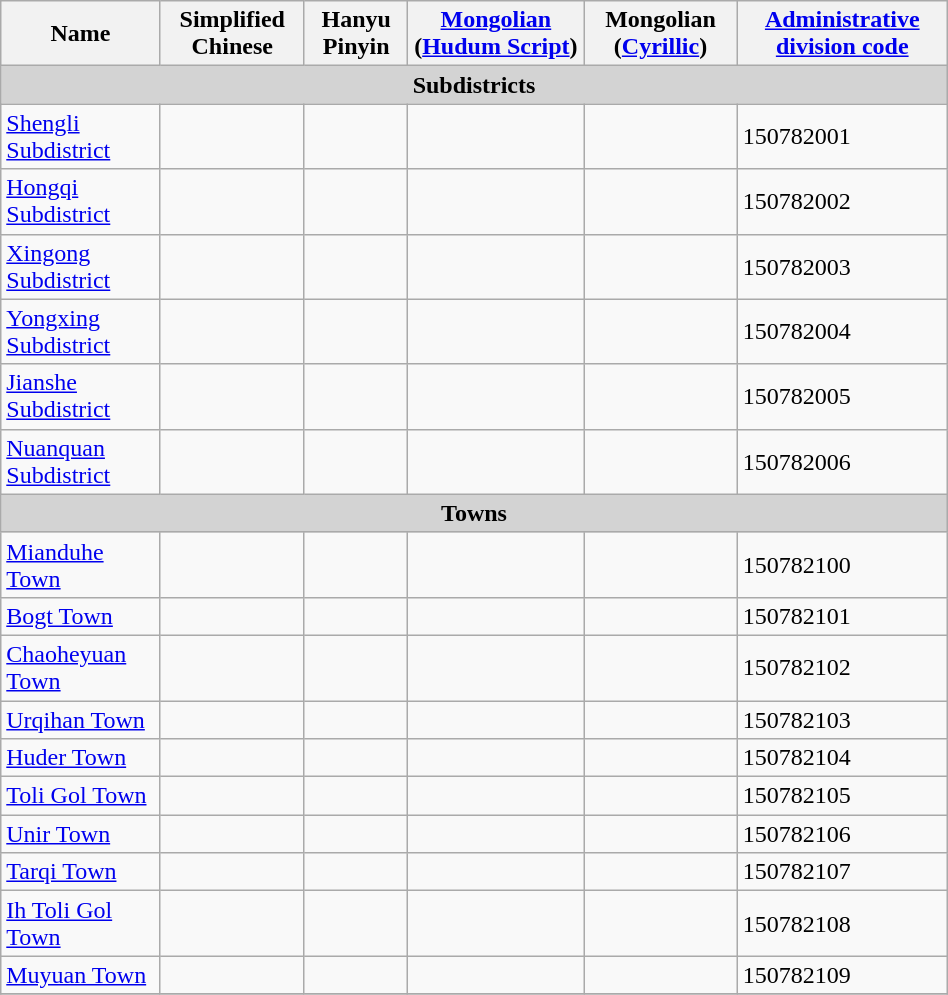<table class="wikitable" align="center" style="width:50%; border="1">
<tr>
<th>Name</th>
<th>Simplified Chinese</th>
<th>Hanyu Pinyin</th>
<th><a href='#'>Mongolian</a> (<a href='#'>Hudum Script</a>)</th>
<th>Mongolian (<a href='#'>Cyrillic</a>)</th>
<th><a href='#'>Administrative division code</a></th>
</tr>
<tr>
<td colspan="6"  style="text-align:center; background:#d3d3d3;"><strong>Subdistricts</strong></td>
</tr>
<tr --------->
<td><a href='#'>Shengli Subdistrict</a></td>
<td></td>
<td></td>
<td></td>
<td></td>
<td>150782001</td>
</tr>
<tr>
<td><a href='#'>Hongqi Subdistrict</a></td>
<td></td>
<td></td>
<td></td>
<td></td>
<td>150782002</td>
</tr>
<tr>
<td><a href='#'>Xingong Subdistrict</a></td>
<td></td>
<td></td>
<td></td>
<td></td>
<td>150782003</td>
</tr>
<tr>
<td><a href='#'>Yongxing Subdistrict</a></td>
<td></td>
<td></td>
<td></td>
<td></td>
<td>150782004</td>
</tr>
<tr>
<td><a href='#'>Jianshe Subdistrict</a></td>
<td></td>
<td></td>
<td></td>
<td></td>
<td>150782005</td>
</tr>
<tr>
<td><a href='#'>Nuanquan Subdistrict</a></td>
<td></td>
<td></td>
<td></td>
<td></td>
<td>150782006</td>
</tr>
<tr>
<td colspan="6"  style="text-align:center; background:#d3d3d3;"><strong>Towns</strong></td>
</tr>
<tr --------->
<td><a href='#'>Mianduhe Town</a></td>
<td></td>
<td></td>
<td></td>
<td></td>
<td>150782100</td>
</tr>
<tr>
<td><a href='#'>Bogt Town</a></td>
<td></td>
<td></td>
<td></td>
<td></td>
<td>150782101</td>
</tr>
<tr>
<td><a href='#'>Chaoheyuan Town</a></td>
<td></td>
<td></td>
<td></td>
<td></td>
<td>150782102</td>
</tr>
<tr>
<td><a href='#'>Urqihan Town</a></td>
<td></td>
<td></td>
<td></td>
<td></td>
<td>150782103</td>
</tr>
<tr>
<td><a href='#'>Huder Town</a></td>
<td></td>
<td></td>
<td></td>
<td></td>
<td>150782104</td>
</tr>
<tr>
<td><a href='#'>Toli Gol Town</a></td>
<td></td>
<td></td>
<td></td>
<td></td>
<td>150782105</td>
</tr>
<tr>
<td><a href='#'>Unir Town</a></td>
<td></td>
<td></td>
<td></td>
<td></td>
<td>150782106</td>
</tr>
<tr>
<td><a href='#'>Tarqi Town</a></td>
<td></td>
<td></td>
<td></td>
<td></td>
<td>150782107</td>
</tr>
<tr>
<td><a href='#'>Ih Toli Gol Town</a></td>
<td></td>
<td></td>
<td></td>
<td></td>
<td>150782108</td>
</tr>
<tr>
<td><a href='#'>Muyuan Town</a></td>
<td></td>
<td></td>
<td></td>
<td></td>
<td>150782109</td>
</tr>
<tr>
</tr>
</table>
